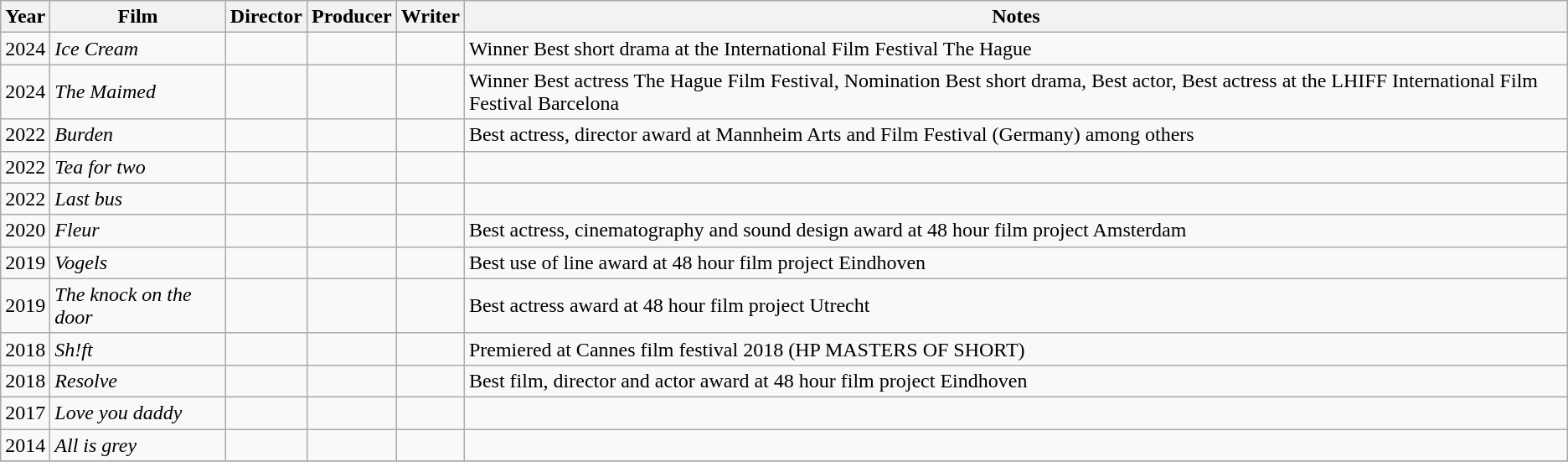<table class="wikitable">
<tr>
<th>Year</th>
<th>Film</th>
<th>Director</th>
<th>Producer</th>
<th>Writer</th>
<th>Notes</th>
</tr>
<tr>
<td>2024</td>
<td><em>Ice Cream</em></td>
<td></td>
<td></td>
<td></td>
<td>Winner Best short drama at the International Film Festival The Hague</td>
</tr>
<tr>
<td>2024</td>
<td><em>The Maimed</em></td>
<td></td>
<td></td>
<td></td>
<td>Winner Best actress The Hague Film Festival, Nomination Best short drama, Best actor, Best actress at the LHIFF International Film Festival Barcelona</td>
</tr>
<tr>
<td>2022</td>
<td><em>Burden</em></td>
<td></td>
<td></td>
<td></td>
<td>Best actress, director award at Mannheim Arts and Film Festival (Germany) among others</td>
</tr>
<tr>
<td>2022</td>
<td><em>Tea for two</em></td>
<td></td>
<td></td>
<td></td>
<td></td>
</tr>
<tr>
<td>2022</td>
<td><em>Last bus</em></td>
<td></td>
<td></td>
<td></td>
<td></td>
</tr>
<tr>
<td>2020</td>
<td><em>Fleur</em></td>
<td></td>
<td></td>
<td></td>
<td>Best actress, cinematography and sound design award at 48 hour film project Amsterdam</td>
</tr>
<tr>
<td>2019</td>
<td><em>Vogels</em></td>
<td></td>
<td></td>
<td></td>
<td>Best use of line award at 48 hour film project Eindhoven</td>
</tr>
<tr>
<td>2019</td>
<td><em>The knock on the door</em></td>
<td></td>
<td></td>
<td></td>
<td>Best actress award at 48 hour film project Utrecht</td>
</tr>
<tr>
<td>2018</td>
<td><em>Sh!ft</em></td>
<td></td>
<td></td>
<td></td>
<td>Premiered at Cannes film festival 2018 (HP MASTERS OF SHORT)</td>
</tr>
<tr>
<td>2018</td>
<td><em>Resolve</em></td>
<td></td>
<td></td>
<td></td>
<td>Best film, director and actor award at 48 hour film project Eindhoven</td>
</tr>
<tr>
<td>2017</td>
<td><em>Love you daddy</em></td>
<td></td>
<td></td>
<td></td>
<td></td>
</tr>
<tr>
<td>2014</td>
<td><em>All is grey</em></td>
<td></td>
<td></td>
<td></td>
<td></td>
</tr>
<tr>
</tr>
</table>
